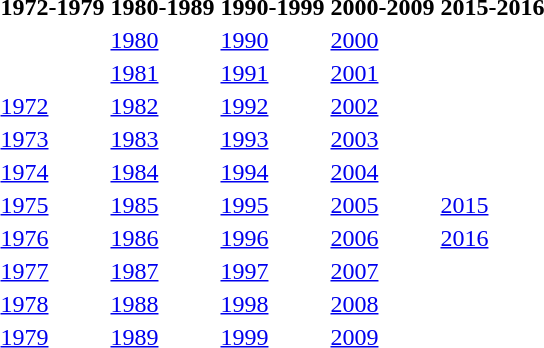<table id=toc>
<tr>
<th>1972-1979</th>
<th>1980-1989</th>
<th>1990-1999</th>
<th>2000-2009</th>
<th>2015-2016</th>
</tr>
<tr>
<td></td>
<td><a href='#'>1980</a></td>
<td><a href='#'>1990</a></td>
<td><a href='#'>2000</a></td>
</tr>
<tr>
<td></td>
<td><a href='#'>1981</a></td>
<td><a href='#'>1991</a></td>
<td><a href='#'>2001</a></td>
</tr>
<tr>
<td><a href='#'>1972</a></td>
<td><a href='#'>1982</a></td>
<td><a href='#'>1992</a></td>
<td><a href='#'>2002</a></td>
</tr>
<tr>
<td><a href='#'>1973</a></td>
<td><a href='#'>1983</a></td>
<td><a href='#'>1993</a></td>
<td><a href='#'>2003</a></td>
</tr>
<tr>
<td><a href='#'>1974</a></td>
<td><a href='#'>1984</a></td>
<td><a href='#'>1994</a></td>
<td><a href='#'>2004</a></td>
</tr>
<tr>
<td><a href='#'>1975</a></td>
<td><a href='#'>1985</a></td>
<td><a href='#'>1995</a></td>
<td><a href='#'>2005</a></td>
<td><a href='#'>2015</a></td>
</tr>
<tr>
<td><a href='#'>1976</a></td>
<td><a href='#'>1986</a></td>
<td><a href='#'>1996</a></td>
<td><a href='#'>2006</a></td>
<td><a href='#'>2016</a></td>
</tr>
<tr>
<td><a href='#'>1977</a></td>
<td><a href='#'>1987</a></td>
<td><a href='#'>1997</a></td>
<td><a href='#'>2007</a></td>
</tr>
<tr>
<td><a href='#'>1978</a></td>
<td><a href='#'>1988</a></td>
<td><a href='#'>1998</a></td>
<td><a href='#'>2008</a></td>
</tr>
<tr>
<td><a href='#'>1979</a></td>
<td><a href='#'>1989</a></td>
<td><a href='#'>1999</a></td>
<td><a href='#'>2009</a></td>
</tr>
</table>
